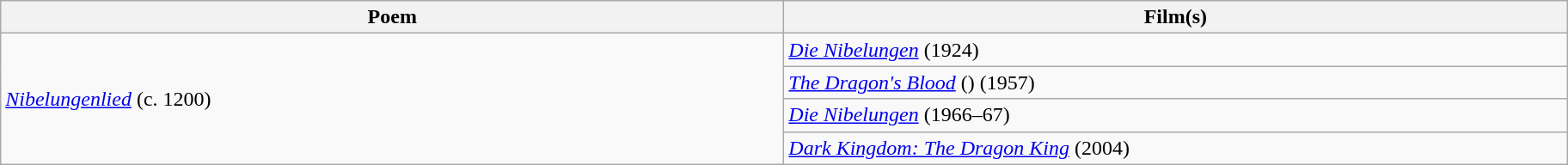<table class="wikitable">
<tr>
<th width="600">Poem</th>
<th width="600">Film(s)</th>
</tr>
<tr>
<td rowspan="4"><em><a href='#'>Nibelungenlied</a></em> (c. 1200)</td>
<td><em><a href='#'>Die Nibelungen</a></em> (1924)</td>
</tr>
<tr>
<td><em><a href='#'>The Dragon's Blood</a></em> () (1957)</td>
</tr>
<tr>
<td><em><a href='#'>Die Nibelungen</a></em> (1966–67)</td>
</tr>
<tr>
<td><em><a href='#'>Dark Kingdom: The Dragon King</a></em> (2004)</td>
</tr>
</table>
